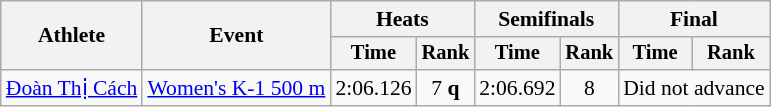<table class="wikitable" style="font-size:90%">
<tr>
<th rowspan=2>Athlete</th>
<th rowspan=2>Event</th>
<th colspan=2>Heats</th>
<th colspan=2>Semifinals</th>
<th colspan=2>Final</th>
</tr>
<tr style="font-size:95%">
<th>Time</th>
<th>Rank</th>
<th>Time</th>
<th>Rank</th>
<th>Time</th>
<th>Rank</th>
</tr>
<tr align=center>
<td align=left><a href='#'>Đoàn Thị Cách</a></td>
<td align=left><a href='#'>Women's K-1 500 m</a></td>
<td>2:06.126</td>
<td>7 <strong>q</strong></td>
<td>2:06.692</td>
<td>8</td>
<td colspan=2>Did not advance</td>
</tr>
</table>
